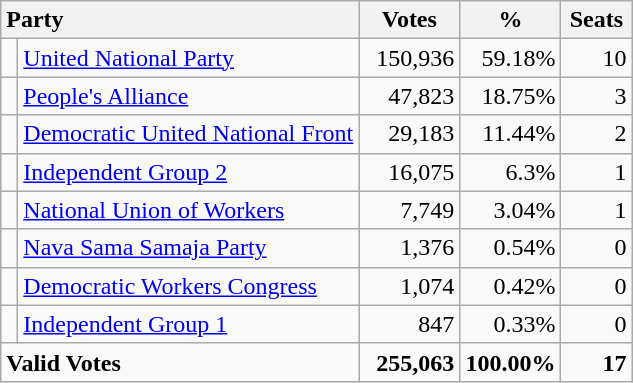<table class="wikitable" style="text-align:right;">
<tr>
<th style="text-align:left;" colspan="2">Party</th>
<th style="text-align:center; width:60px;">Votes</th>
<th style="text-align:center; width:60px;">%</th>
<th style="text-align:center; width:40px;">Seats</th>
</tr>
<tr>
<td bgcolor=> </td>
<td align=left><a href='#'>United National Party</a></td>
<td>150,936</td>
<td>59.18%</td>
<td>10</td>
</tr>
<tr>
<td bgcolor=> </td>
<td align=left><a href='#'>People's Alliance</a></td>
<td>47,823</td>
<td>18.75%</td>
<td>3</td>
</tr>
<tr>
<td bgcolor=> </td>
<td align=left><a href='#'>Democratic United National Front</a></td>
<td>29,183</td>
<td>11.44%</td>
<td>2</td>
</tr>
<tr>
<td bgcolor=> </td>
<td align=left><a href='#'>Independent Group 2</a></td>
<td>16,075</td>
<td>6.3%</td>
<td>1</td>
</tr>
<tr>
<td bgcolor=> </td>
<td align=left><a href='#'>National Union of Workers</a></td>
<td>7,749</td>
<td>3.04%</td>
<td>1</td>
</tr>
<tr>
<td bgcolor=> </td>
<td align=left><a href='#'>Nava Sama Samaja Party</a></td>
<td>1,376</td>
<td>0.54%</td>
<td>0</td>
</tr>
<tr>
<td bgcolor=> </td>
<td align=left><a href='#'>Democratic Workers Congress</a></td>
<td>1,074</td>
<td>0.42%</td>
<td>0</td>
</tr>
<tr>
<td bgcolor=> </td>
<td align=left><a href='#'>Independent Group 1</a></td>
<td>847</td>
<td>0.33%</td>
<td>0</td>
</tr>
<tr style="font-weight:bold">
<td style="text-align:left;" colspan="2">Valid Votes</td>
<td>255,063</td>
<td>100.00%</td>
<td>17</td>
</tr>
</table>
